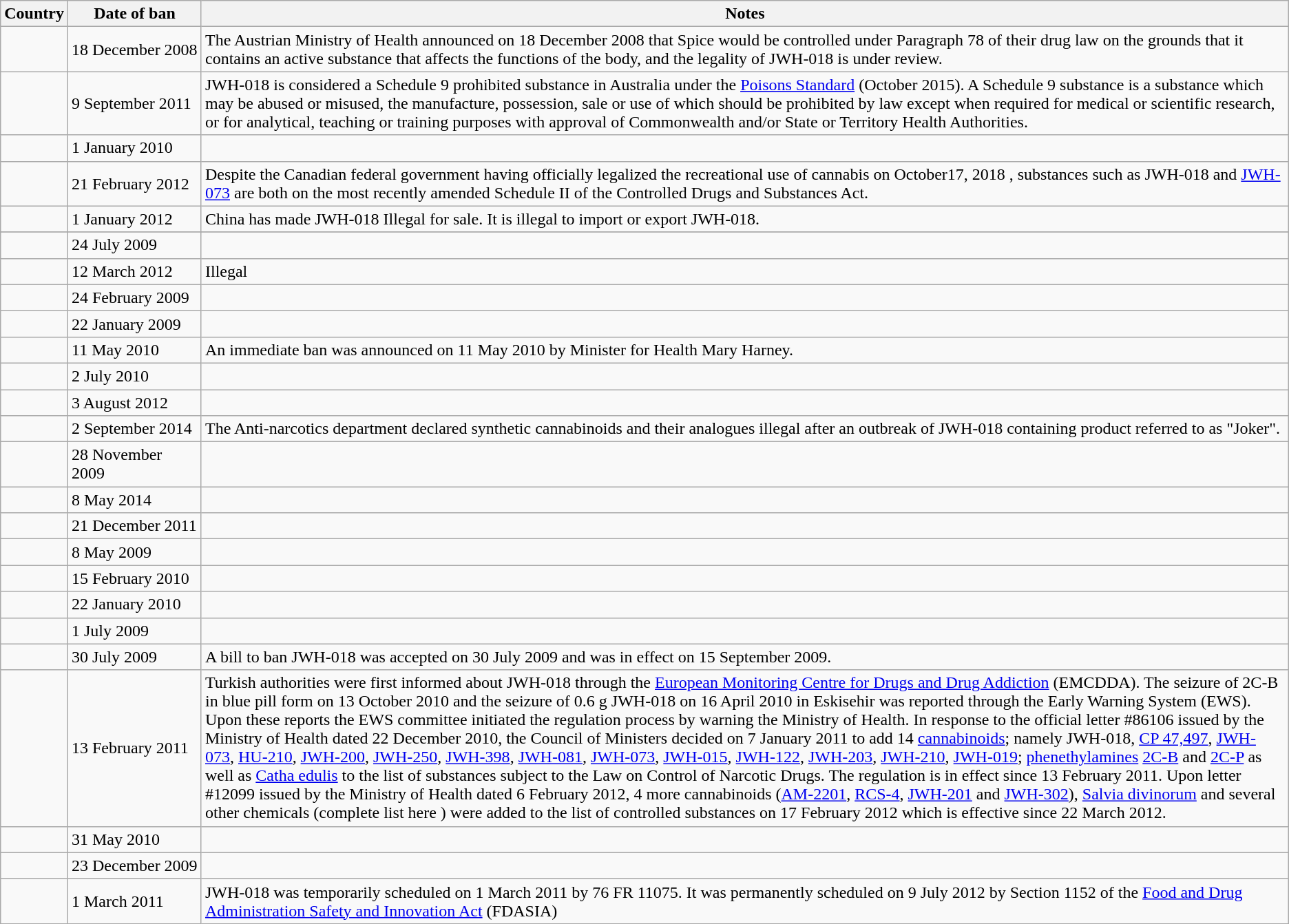<table class="wikitable">
<tr>
<th>Country</th>
<th>Date of ban</th>
<th>Notes</th>
</tr>
<tr>
<td></td>
<td style="white-space:nowrap">18 December 2008</td>
<td>The Austrian Ministry of Health announced on 18 December 2008 that Spice would be controlled under Paragraph 78 of their drug law on the grounds that it contains an active substance that affects the functions of the body, and the legality of JWH-018 is under review.</td>
</tr>
<tr>
<td></td>
<td>9 September 2011</td>
<td>JWH-018 is considered a Schedule 9 prohibited substance in Australia under the <a href='#'>Poisons Standard</a> (October 2015). A Schedule 9 substance is a substance which may be abused or misused, the manufacture, possession, sale or use of which should be prohibited by law except when required for medical or scientific research, or for analytical, teaching or training purposes with approval of Commonwealth and/or State or Territory Health Authorities.</td>
</tr>
<tr>
<td></td>
<td>1 January 2010</td>
<td></td>
</tr>
<tr>
<td></td>
<td>21 February 2012</td>
<td>Despite the Canadian federal government having officially legalized the recreational use of cannabis on October17, 2018 , substances such as JWH-018 and <a href='#'>JWH-073</a> are both on the most recently amended Schedule II of the Controlled Drugs and Substances Act.</td>
</tr>
<tr>
<td></td>
<td>1 January 2012</td>
<td>China has made JWH-018 Illegal for sale. It is illegal to import or export JWH-018. </td>
</tr>
<tr>
</tr>
<tr>
<td></td>
<td>24 July 2009</td>
<td></td>
</tr>
<tr>
<td></td>
<td>12 March 2012</td>
<td>Illegal </td>
</tr>
<tr>
<td></td>
<td>24 February 2009</td>
<td></td>
</tr>
<tr>
<td></td>
<td>22 January 2009</td>
<td></td>
</tr>
<tr>
<td></td>
<td>11 May 2010</td>
<td>An immediate ban was announced on 11 May 2010 by Minister for Health Mary Harney.</td>
</tr>
<tr>
<td></td>
<td>2 July 2010</td>
<td></td>
</tr>
<tr>
<td></td>
<td>3 August 2012</td>
<td></td>
</tr>
<tr>
<td></td>
<td>2 September 2014</td>
<td>The Anti-narcotics department declared synthetic cannabinoids and their analogues illegal after an outbreak of JWH-018 containing product referred to as "Joker".</td>
</tr>
<tr>
<td></td>
<td>28 November 2009</td>
<td></td>
</tr>
<tr>
<td></td>
<td>8 May 2014</td>
<td></td>
</tr>
<tr>
<td></td>
<td>21 December 2011</td>
<td></td>
</tr>
<tr>
<td></td>
<td>8 May 2009</td>
<td></td>
</tr>
<tr>
<td></td>
<td>15 February 2010</td>
<td></td>
</tr>
<tr>
<td></td>
<td>22 January 2010</td>
<td></td>
</tr>
<tr>
<td></td>
<td>1 July 2009</td>
<td></td>
</tr>
<tr>
<td></td>
<td>30 July 2009</td>
<td>A bill to ban JWH-018 was accepted on 30 July 2009 and was in effect on 15 September 2009.</td>
</tr>
<tr>
<td></td>
<td>13 February 2011</td>
<td>Turkish authorities were first informed about JWH-018 through the <a href='#'>European Monitoring Centre for Drugs and Drug Addiction</a> (EMCDDA). The seizure of 2C-B in blue pill form on 13 October 2010 and the seizure of 0.6 g JWH-018 on 16 April 2010 in Eskisehir was reported through the Early Warning System (EWS). Upon these reports the EWS committee initiated the regulation process by warning the Ministry of Health. In response to the official letter #86106 issued by the Ministry of Health dated 22 December 2010, the Council of Ministers decided on 7 January 2011 to add 14 <a href='#'>cannabinoids</a>; namely JWH-018, <a href='#'>CP 47,497</a>, <a href='#'>JWH-073</a>, <a href='#'>HU-210</a>, <a href='#'>JWH-200</a>, <a href='#'>JWH-250</a>, <a href='#'>JWH-398</a>, <a href='#'>JWH-081</a>, <a href='#'>JWH-073</a>, <a href='#'>JWH-015</a>, <a href='#'>JWH-122</a>, <a href='#'>JWH-203</a>, <a href='#'>JWH-210</a>, <a href='#'>JWH-019</a>; <a href='#'>phenethylamines</a> <a href='#'>2C-B</a> and <a href='#'>2C-P</a> as well as <a href='#'>Catha edulis</a> to the list of substances subject to the Law on Control of Narcotic Drugs. The regulation is in effect since 13 February 2011. Upon letter #12099 issued by the Ministry of Health dated 6 February 2012, 4 more cannabinoids (<a href='#'>AM-2201</a>, <a href='#'>RCS-4</a>, <a href='#'>JWH-201</a> and <a href='#'>JWH-302</a>), <a href='#'>Salvia divinorum</a> and several other chemicals (complete list here ) were added to the list of controlled substances on 17 February 2012 which is effective since 22 March 2012.</td>
</tr>
<tr>
<td></td>
<td>31 May 2010</td>
<td></td>
</tr>
<tr>
<td></td>
<td>23 December 2009</td>
<td></td>
</tr>
<tr>
<td></td>
<td>1 March 2011</td>
<td>JWH-018 was temporarily scheduled on 1 March 2011 by 76 FR 11075. It was permanently scheduled on 9 July 2012 by Section 1152 of the <a href='#'>Food and Drug Administration Safety and Innovation Act</a> (FDASIA)</td>
</tr>
</table>
